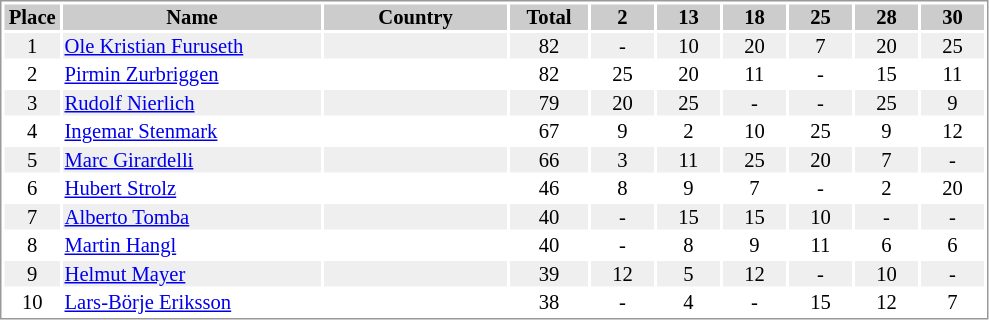<table border="0" style="border: 1px solid #999; background-color:#FFFFFF; text-align:center; font-size:86%; line-height:15px;">
<tr align="center" bgcolor="#CCCCCC">
<th width=35>Place</th>
<th width=170>Name</th>
<th width=120>Country</th>
<th width=50>Total</th>
<th width=40>2</th>
<th width=40>13</th>
<th width=40>18</th>
<th width=40>25</th>
<th width=40>28</th>
<th width=40>30</th>
</tr>
<tr bgcolor="#EFEFEF">
<td>1</td>
<td align="left"><a href='#'>Ole Kristian Furuseth</a></td>
<td align="left"></td>
<td>82</td>
<td>-</td>
<td>10</td>
<td>20</td>
<td>7</td>
<td>20</td>
<td>25</td>
</tr>
<tr>
<td>2</td>
<td align="left"><a href='#'>Pirmin Zurbriggen</a></td>
<td align="left"></td>
<td>82</td>
<td>25</td>
<td>20</td>
<td>11</td>
<td>-</td>
<td>15</td>
<td>11</td>
</tr>
<tr bgcolor="#EFEFEF">
<td>3</td>
<td align="left"><a href='#'>Rudolf Nierlich</a></td>
<td align="left"></td>
<td>79</td>
<td>20</td>
<td>25</td>
<td>-</td>
<td>-</td>
<td>25</td>
<td>9</td>
</tr>
<tr>
<td>4</td>
<td align="left"><a href='#'>Ingemar Stenmark</a></td>
<td align="left"></td>
<td>67</td>
<td>9</td>
<td>2</td>
<td>10</td>
<td>25</td>
<td>9</td>
<td>12</td>
</tr>
<tr bgcolor="#EFEFEF">
<td>5</td>
<td align="left"><a href='#'>Marc Girardelli</a></td>
<td align="left"></td>
<td>66</td>
<td>3</td>
<td>11</td>
<td>25</td>
<td>20</td>
<td>7</td>
<td>-</td>
</tr>
<tr>
<td>6</td>
<td align="left"><a href='#'>Hubert Strolz</a></td>
<td align="left"></td>
<td>46</td>
<td>8</td>
<td>9</td>
<td>7</td>
<td>-</td>
<td>2</td>
<td>20</td>
</tr>
<tr bgcolor="#EFEFEF">
<td>7</td>
<td align="left"><a href='#'>Alberto Tomba</a></td>
<td align="left"></td>
<td>40</td>
<td>-</td>
<td>15</td>
<td>15</td>
<td>10</td>
<td>-</td>
<td>-</td>
</tr>
<tr>
<td>8</td>
<td align="left"><a href='#'>Martin Hangl</a></td>
<td align="left"></td>
<td>40</td>
<td>-</td>
<td>8</td>
<td>9</td>
<td>11</td>
<td>6</td>
<td>6</td>
</tr>
<tr bgcolor="#EFEFEF">
<td>9</td>
<td align="left"><a href='#'>Helmut Mayer</a></td>
<td align="left"></td>
<td>39</td>
<td>12</td>
<td>5</td>
<td>12</td>
<td>-</td>
<td>10</td>
<td>-</td>
</tr>
<tr>
<td>10</td>
<td align="left"><a href='#'>Lars-Börje Eriksson</a></td>
<td align="left"></td>
<td>38</td>
<td>-</td>
<td>4</td>
<td>-</td>
<td>15</td>
<td>12</td>
<td>7</td>
</tr>
</table>
